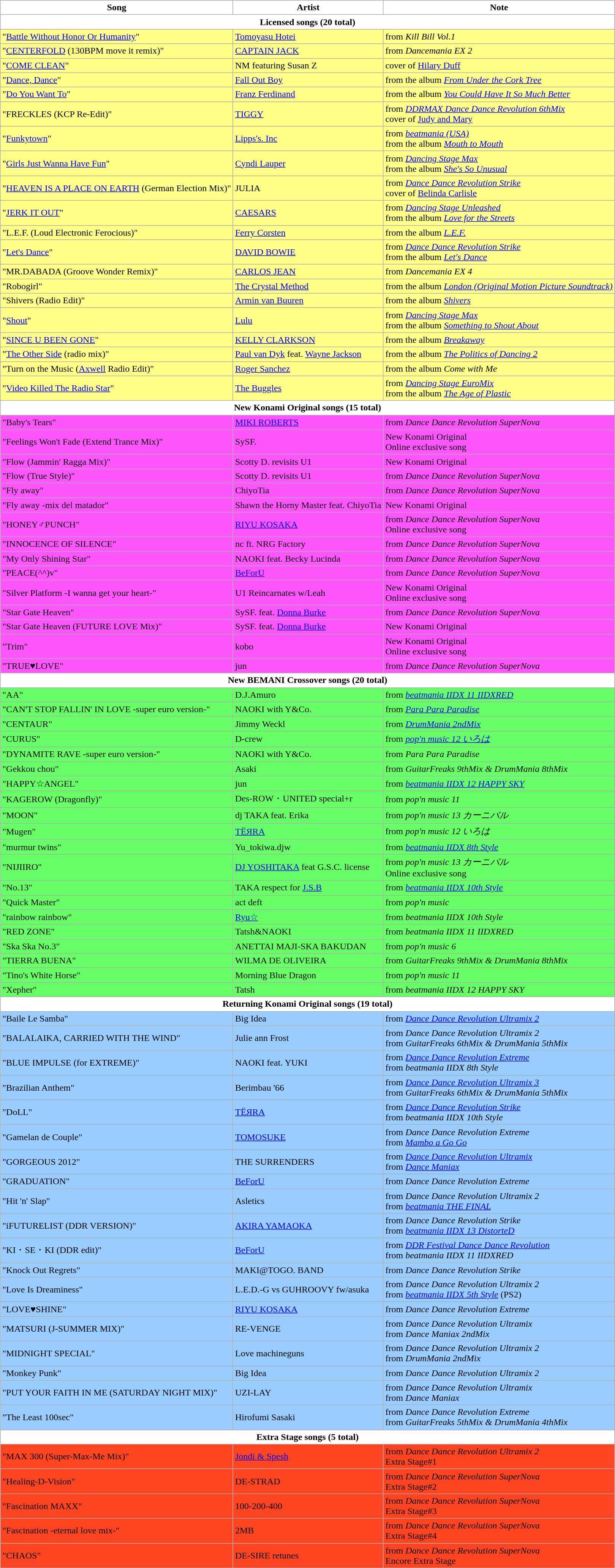<table class="wikitable sortable">
<tr>
<th style="background:#fff;">Song</th>
<th style="background:#fff;">Artist</th>
<th style="background:#fff;">Note</th>
</tr>
<tr>
<th colspan="3" style="background:#ffffff;">Licensed songs (20 total)</th>
</tr>
<tr style="background:#ffff88;">
<td>"<a href='#'>Battle Without Honor Or Humanity</a>"</td>
<td><a href='#'>Tomoyasu Hotei</a></td>
<td>from <em>Kill Bill Vol.1</em></td>
</tr>
<tr style="background:#ffff88;">
<td>"<a href='#'>CENTERFOLD</a> (130BPM move it remix)"</td>
<td><a href='#'>CAPTAIN JACK</a></td>
<td>from <em>Dancemania EX 2</em></td>
</tr>
<tr style="background:#ffff88;">
<td>"<a href='#'>COME CLEAN</a>"</td>
<td>NM featuring Susan Z</td>
<td>cover of <a href='#'>Hilary Duff</a></td>
</tr>
<tr style="background:#ffff88;">
<td>"<a href='#'>Dance, Dance</a>" </td>
<td><a href='#'>Fall Out Boy</a></td>
<td>from the album <em><a href='#'>From Under the Cork Tree</a></em></td>
</tr>
<tr style="background:#ffff88;">
<td>"<a href='#'>Do You Want To</a>"</td>
<td><a href='#'>Franz Ferdinand</a></td>
<td>from the album <em><a href='#'>You Could Have It So Much Better</a></em></td>
</tr>
<tr style="background:#ffff88;">
<td>"FRECKLES (KCP Re-Edit)"</td>
<td><a href='#'>TIGGY</a></td>
<td>from <em><a href='#'>DDRMAX Dance Dance Revolution 6thMix</a></em><br>cover of <a href='#'>Judy and Mary</a></td>
</tr>
<tr style="background:#ffff88;">
<td>"<a href='#'>Funkytown</a>"</td>
<td><a href='#'>Lipps's. Inc</a></td>
<td>from <em><a href='#'>beatmania (USA)</a></em><br>from the album <em><a href='#'>Mouth to Mouth</a></em></td>
</tr>
<tr style="background:#ffff88;">
<td>"<a href='#'>Girls Just Wanna Have Fun</a>" </td>
<td><a href='#'>Cyndi Lauper</a></td>
<td>from <em><a href='#'>Dancing Stage Max</a></em><br>from the album <em><a href='#'>She's So Unusual</a></em></td>
</tr>
<tr style="background:#ffff88;">
<td>"<a href='#'>HEAVEN IS A PLACE ON EARTH</a> (German Election Mix)" </td>
<td>JULIA</td>
<td>from <em><a href='#'>Dance Dance Revolution Strike</a></em><br>cover of <a href='#'>Belinda Carlisle</a></td>
</tr>
<tr style="background:#ffff88;">
<td>"<a href='#'>JERK IT OUT</a>"</td>
<td><a href='#'>CAESARS</a></td>
<td>from <em><a href='#'>Dancing Stage Unleashed</a></em><br>from the album <em><a href='#'>Love for the Streets</a></em></td>
</tr>
<tr style="background:#ffff88;">
<td>"L.E.F. (Loud Electronic Ferocious)"</td>
<td><a href='#'>Ferry Corsten</a></td>
<td>from the album <em><a href='#'>L.E.F.</a></em></td>
</tr>
<tr style="background:#ffff88;">
<td>"<a href='#'>Let's Dance</a>" </td>
<td><a href='#'>DAVID BOWIE</a></td>
<td>from <em><a href='#'>Dance Dance Revolution Strike</a></em><br>from the album <em><a href='#'>Let's Dance</a></em></td>
</tr>
<tr style="background:#ffff88;">
<td>"MR.DABADA (Groove Wonder Remix)"</td>
<td><a href='#'>CARLOS JEAN</a></td>
<td>from <em>Dancemania EX 4</em></td>
</tr>
<tr style="background:#ffff88;">
<td>"Robogirl" </td>
<td><a href='#'>The Crystal Method</a></td>
<td>from the album <em><a href='#'>London (Original Motion Picture Soundtrack)</a></em></td>
</tr>
<tr style="background:#ffff88;">
<td>"Shivers (Radio Edit)"</td>
<td><a href='#'>Armin van Buuren</a></td>
<td>from the album <em><a href='#'>Shivers</a></em></td>
</tr>
<tr style="background:#ffff88;">
<td>"<a href='#'>Shout</a>"</td>
<td><a href='#'>Lulu</a></td>
<td>from <em><a href='#'>Dancing Stage Max</a></em><br>from the album <em><a href='#'>Something to Shout About</a></em></td>
</tr>
<tr style="background:#ffff88;">
<td>"<a href='#'>SINCE U BEEN GONE</a>"</td>
<td><a href='#'>KELLY CLARKSON</a></td>
<td>from the album <em><a href='#'>Breakaway</a></em></td>
</tr>
<tr style="background:#ffff88;">
<td>"<a href='#'>The Other Side</a> (radio mix)"</td>
<td><a href='#'>Paul van Dyk</a> feat. <a href='#'>Wayne Jackson</a></td>
<td>from the album <em><a href='#'>The Politics of Dancing 2</a></em></td>
</tr>
<tr style="background:#ffff88;">
<td>"Turn on the Music (<a href='#'>Axwell</a> Radio Edit)"</td>
<td><a href='#'>Roger Sanchez</a></td>
<td>from the album <em>Come with Me</em></td>
</tr>
<tr style="background:#ffff88;">
<td>"<a href='#'>Video Killed The Radio Star</a>" </td>
<td><a href='#'>The Buggles</a></td>
<td>from <em><a href='#'>Dancing Stage EuroMix</a></em><br>from the album <em><a href='#'>The Age of Plastic</a></em></td>
</tr>
<tr>
<th colspan="3" style="background:#ffffff;">New Konami Original songs (15 total)</th>
</tr>
<tr style="background:#ff55ff;">
<td>"Baby's Tears" </td>
<td><a href='#'>MIKI ROBERTS</a></td>
<td>from <em>Dance Dance Revolution SuperNova</em></td>
</tr>
<tr style="background:#ff55ff;">
<td>"Feelings Won't Fade (Extend Trance Mix)"</td>
<td>SySF.</td>
<td>New Konami Original<br>Online exclusive song</td>
</tr>
<tr style="background:#ff55ff;">
<td>"Flow (Jammin' Ragga Mix)" </td>
<td>Scotty D. revisits U1</td>
<td>New Konami Original</td>
</tr>
<tr style="background:#ff55ff;">
<td>"Flow (True Style)"</td>
<td>Scotty D. revisits U1</td>
<td>from <em>Dance Dance Revolution SuperNova</em></td>
</tr>
<tr style="background:#ff55ff;">
<td>"Fly away"</td>
<td>ChiyoTia</td>
<td>from <em>Dance Dance Revolution SuperNova</em></td>
</tr>
<tr style="background:#ff55ff;">
<td>"Fly away -mix del matador" </td>
<td>Shawn the Horny Master feat. ChiyoTia</td>
<td>New Konami Original</td>
</tr>
<tr style="background:#ff55ff;">
<td>"HONEY♂PUNCH"</td>
<td><a href='#'>RIYU KOSAKA</a></td>
<td>from <em>Dance Dance Revolution SuperNova</em><br>Online exclusive song</td>
</tr>
<tr style="background:#ff55ff;">
<td>"INNOCENCE OF SILENCE" </td>
<td>nc ft. NRG Factory</td>
<td>from <em>Dance Dance Revolution SuperNova</em></td>
</tr>
<tr style="background:#ff55ff;">
<td>"My Only Shining Star"</td>
<td>NAOKI feat. Becky Lucinda</td>
<td>from <em>Dance Dance Revolution SuperNova</em></td>
</tr>
<tr style="background:#ff55ff;">
<td>"PEACE(^^)v" </td>
<td><a href='#'>BeForU</a></td>
<td>from <em>Dance Dance Revolution SuperNova</em></td>
</tr>
<tr style="background:#ff55ff;">
<td>"Silver Platform -I wanna get your heart-"</td>
<td>U1 Reincarnates w/Leah</td>
<td>New Konami Original<br>Online exclusive song</td>
</tr>
<tr style="background:#ff55ff;">
<td>"Star Gate Heaven"</td>
<td>SySF. feat. <a href='#'>Donna Burke</a></td>
<td>from <em>Dance Dance Revolution SuperNova</em></td>
</tr>
<tr style="background:#ff55ff;">
<td>"Star Gate Heaven (FUTURE LOVE Mix)" </td>
<td>SySF. feat. <a href='#'>Donna Burke</a></td>
<td>New Konami Original</td>
</tr>
<tr style="background:#ff55ff;">
<td>"Trim"</td>
<td>kobo</td>
<td>New Konami Original<br>Online exclusive song</td>
</tr>
<tr style="background:#ff55ff;">
<td>"TRUE♥LOVE"</td>
<td>jun</td>
<td>from <em>Dance Dance Revolution SuperNova</em></td>
</tr>
<tr>
<th colspan="3" style="background:#ffffff;">New BEMANI Crossover songs (20 total)</th>
</tr>
<tr style="background:#66ff66;">
<td>"AA" </td>
<td>D.J.Amuro</td>
<td>from <em><a href='#'>beatmania IIDX 11 IIDXRED</a></em></td>
</tr>
<tr style="background:#66ff66;">
<td>"CAN'T STOP FALLIN' IN LOVE -super euro version-" </td>
<td>NAOKI with Y&Co.</td>
<td>from <em><a href='#'>Para Para Paradise</a></em></td>
</tr>
<tr style="background:#66ff66;">
<td>"CENTAUR" </td>
<td>Jimmy Weckl</td>
<td>from <em><a href='#'>DrumMania 2ndMix</a></em></td>
</tr>
<tr style="background:#66ff66;">
<td>"CURUS"</td>
<td>D-crew</td>
<td>from <em><a href='#'>pop'n music 12 いろは</a></em></td>
</tr>
<tr style="background:#66ff66;">
<td>"DYNAMITE RAVE -super euro version-" </td>
<td>NAOKI with Y&Co.</td>
<td>from <em>Para Para Paradise</em></td>
</tr>
<tr style="background:#66ff66;">
<td>"Gekkou chou" </td>
<td>Asaki</td>
<td>from <em>GuitarFreaks 9thMix & DrumMania 8thMix</em></td>
</tr>
<tr style="background:#66ff66;">
<td>"HAPPY☆ANGEL" </td>
<td>jun</td>
<td>from <em><a href='#'>beatmania IIDX 12 HAPPY SKY</a></em></td>
</tr>
<tr style="background:#66ff66;">
<td>"KAGEROW (Dragonfly)" </td>
<td>Des-ROW・UNITED special+r</td>
<td>from <em>pop'n music 11</em></td>
</tr>
<tr style="background:#66ff66;">
<td>"MOON" </td>
<td>dj TAKA feat. Erika</td>
<td>from <em>pop'n music 13 カーニバル</em></td>
</tr>
<tr style="background:#66ff66;">
<td>"Mugen"</td>
<td><a href='#'>TЁЯRA</a></td>
<td>from <em>pop'n music 12 いろは</em></td>
</tr>
<tr style="background:#66ff66;">
<td>"murmur twins"  </td>
<td>Yu_tokiwa.djw</td>
<td>from <em><a href='#'>beatmania IIDX 8th Style</a></em></td>
</tr>
<tr style="background:#66ff66;">
<td>"NIJIIRO"</td>
<td><a href='#'>DJ YOSHITAKA</a> feat G.S.C. license</td>
<td>from <em>pop'n music 13 カーニバル</em><br>Online exclusive song</td>
</tr>
<tr style="background:#66ff66;">
<td>"No.13"</td>
<td>TAKA respect for <a href='#'>J.S.B</a></td>
<td>from <em><a href='#'>beatmania IIDX 10th Style</a></em></td>
</tr>
<tr style="background:#66ff66;">
<td>"Quick Master" </td>
<td>act deft</td>
<td>from <em>pop'n music</em></td>
</tr>
<tr style="background:#66ff66;">
<td>"rainbow rainbow" </td>
<td><a href='#'>Ryu☆</a></td>
<td>from <em>beatmania IIDX 10th Style</em></td>
</tr>
<tr style="background:#66ff66;">
<td>"RED ZONE" </td>
<td>Tatsh&NAOKI</td>
<td>from <em>beatmania IIDX 11 IIDXRED</em></td>
</tr>
<tr style="background:#66ff66;">
<td>"Ska Ska No.3" </td>
<td>ANETTAI MAJI-SKA BAKUDAN</td>
<td>from <em>pop'n music 6</em></td>
</tr>
<tr style="background:#66ff66;">
<td>"TIERRA BUENA" </td>
<td>WILMA DE OLIVEIRA</td>
<td>from <em>GuitarFreaks 9thMix & DrumMania 8thMix</em></td>
</tr>
<tr style="background:#66ff66;">
<td>"Tino's White Horse" </td>
<td>Morning Blue Dragon</td>
<td>from <em>pop'n music 11</em></td>
</tr>
<tr style="background:#66ff66;">
<td>"Xepher" </td>
<td>Tatsh</td>
<td>from <em>beatmania IIDX 12 HAPPY SKY</em></td>
</tr>
<tr>
<th colspan="3" style="background:#ffffff;">Returning Konami Original songs (19 total)</th>
</tr>
<tr style="background:#99CCFF;">
<td>"Baile Le Samba"  </td>
<td>Big Idea</td>
<td>from <em><a href='#'>Dance Dance Revolution Ultramix 2</a></em></td>
</tr>
<tr style="background:#99CCFF;">
<td>"BALALAIKA, CARRIED WITH THE WIND" </td>
<td>Julie ann Frost</td>
<td>from <em>Dance Dance Revolution Ultramix 2</em><br>from <em>GuitarFreaks 6thMix & DrumMania 5thMix</em></td>
</tr>
<tr style="background:#99CCFF;">
<td>"BLUE IMPULSE (for EXTREME)" </td>
<td>NAOKI feat. YUKI</td>
<td>from <em><a href='#'>Dance Dance Revolution Extreme</a></em><br>from <em>beatmania IIDX 8th Style</em></td>
</tr>
<tr style="background:#99CCFF;">
<td>"Brazilian Anthem" </td>
<td>Berimbau '66</td>
<td>from <em><a href='#'>Dance Dance Revolution Ultramix 3</a></em><br>from <em>GuitarFreaks 6thMix & DrumMania 5thMix</em></td>
</tr>
<tr style="background:#99CCFF;">
<td>"DoLL" </td>
<td><a href='#'>TЁЯRA</a></td>
<td>from <em><a href='#'>Dance Dance Revolution Strike</a></em><br>from <em>beatmania IIDX 10th Style</em></td>
</tr>
<tr style="background:#99CCFF;">
<td>"Gamelan de Couple" </td>
<td><a href='#'>TOMOSUKE</a></td>
<td>from <em>Dance Dance Revolution Extreme</em><br>from <em><a href='#'>Mambo a Go Go</a></em></td>
</tr>
<tr style="background:#99CCFF;">
<td>"GORGEOUS 2012" </td>
<td>THE SURRENDERS</td>
<td>from <em><a href='#'>Dance Dance Revolution Ultramix</a></em><br>from <em><a href='#'>Dance Maniax</a></em></td>
</tr>
<tr style="background:#99CCFF;">
<td>"GRADUATION" </td>
<td><a href='#'>BeForU</a></td>
<td>from <em>Dance Dance Revolution Extreme</em></td>
</tr>
<tr style="background:#99CCFF;">
<td>"Hit 'n' Slap" </td>
<td>Asletics</td>
<td>from <em>Dance Dance Revolution Ultramix 2</em><br>from <em><a href='#'>beatmania THE FINAL</a></em></td>
</tr>
<tr style="background:#99CCFF;">
<td>"iFUTURELIST (DDR VERSION)" </td>
<td><a href='#'>AKIRA YAMAOKA</a></td>
<td>from <em>Dance Dance Revolution Strike</em><br>from <em><a href='#'>beatmania IIDX 13 DistorteD</a></em></td>
</tr>
<tr style="background:#99CCFF;">
<td>"KI・SE・KI (DDR edit)"  </td>
<td><a href='#'>BeForU</a></td>
<td>from <em><a href='#'>DDR Festival Dance Dance Revolution</a></em><br>from <em>beatmania IIDX 11 IIDXRED</em></td>
</tr>
<tr style="background:#99CCFF;">
<td>"Knock Out Regrets"  </td>
<td>MAKI@TOGO. BAND</td>
<td>from <em>Dance Dance Revolution Strike</em></td>
</tr>
<tr style="background:#99CCFF;">
<td>"Love Is Dreaminess"  </td>
<td>L.E.D.-G vs GUHROOVY fw/asuka</td>
<td>from <em>Dance Dance Revolution Ultramix 2</em><br>from <em><a href='#'>beatmania IIDX 5th Style</a></em> (PS2)</td>
</tr>
<tr style="background:#99CCFF;">
<td>"LOVE♥SHINE" </td>
<td><a href='#'>RIYU KOSAKA</a></td>
<td>from <em>Dance Dance Revolution Extreme</em></td>
</tr>
<tr style="background:#99CCFF;">
<td>"MATSURI (J-SUMMER MIX)" </td>
<td>RE-VENGE</td>
<td>from <em>Dance Dance Revolution Ultramix</em><br>from <em>Dance Maniax 2ndMix</em></td>
</tr>
<tr style="background:#99CCFF;">
<td>"MIDNIGHT SPECIAL"  </td>
<td>Love machineguns</td>
<td>from <em>Dance Dance Revolution Ultramix 2</em><br>from <em>DrumMania 2ndMix</em></td>
</tr>
<tr style="background:#99CCFF;">
<td>"Monkey Punk"  </td>
<td>Big Idea</td>
<td>from <em>Dance Dance Revolution Ultramix 2</em></td>
</tr>
<tr style="background:#99CCFF;">
<td>"PUT YOUR FAITH IN ME (SATURDAY NIGHT MIX)" </td>
<td>UZI-LAY</td>
<td>from <em>Dance Dance Revolution Ultramix</em><br>from <em>Dance Maniax</em></td>
</tr>
<tr style="background:#99CCFF;">
<td>"The Least 100sec" </td>
<td>Hirofumi Sasaki</td>
<td>from <em>Dance Dance Revolution Extreme</em><br>from <em>GuitarFreaks 5thMix & DrumMania 4thMix</em></td>
</tr>
<tr>
<th colspan="3" style="background:#ffffff;">Extra Stage songs (5 total)</th>
</tr>
<tr style="background:#ff4422;">
<td>"MAX 300 (Super-Max-Me Mix)"  </td>
<td><a href='#'>Jondi & Spesh</a></td>
<td>from <em>Dance Dance Revolution Ultramix 2</em><br>Extra Stage#1</td>
</tr>
<tr style="background:#ff4422;">
<td>"Healing-D-Vision" </td>
<td>DE-STRAD</td>
<td>from <em>Dance Dance Revolution SuperNova</em><br>Extra Stage#2</td>
</tr>
<tr style="background:#ff4422;">
<td>"Fascination MAXX" </td>
<td>100-200-400</td>
<td>from <em>Dance Dance Revolution SuperNova</em><br>Extra Stage#3</td>
</tr>
<tr style="background:#ff4422;">
<td>"Fascination -eternal love mix-" </td>
<td>2MB</td>
<td>from <em>Dance Dance Revolution SuperNova</em><br>Extra Stage#4</td>
</tr>
<tr style="background:#ff4422;">
<td>"CHAOS" </td>
<td>DE-SIRE retunes</td>
<td>from <em>Dance Dance Revolution SuperNova</em><br>Encore Extra Stage</td>
</tr>
</table>
